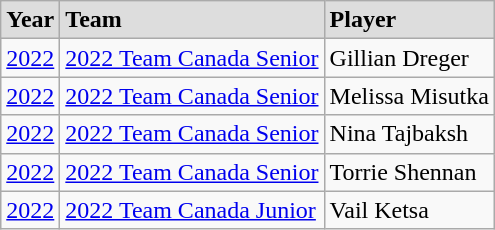<table class="wikitable">
<tr style="font-weight:bold; background-color:#dddddd;" |>
<td align="left">Year</td>
<td>Team</td>
<td>Player</td>
</tr>
<tr>
<td><a href='#'>2022</a></td>
<td> <a href='#'>2022 Team Canada Senior</a></td>
<td>Gillian Dreger</td>
</tr>
<tr>
<td><a href='#'>2022</a></td>
<td> <a href='#'>2022 Team Canada Senior</a></td>
<td>Melissa Misutka</td>
</tr>
<tr>
<td><a href='#'>2022</a></td>
<td> <a href='#'>2022 Team Canada Senior</a></td>
<td>Nina Tajbaksh</td>
</tr>
<tr>
<td><a href='#'>2022</a></td>
<td> <a href='#'>2022 Team Canada Senior</a></td>
<td>Torrie Shennan</td>
</tr>
<tr>
<td><a href='#'>2022</a></td>
<td> <a href='#'>2022 Team Canada Junior</a></td>
<td>Vail Ketsa</td>
</tr>
</table>
